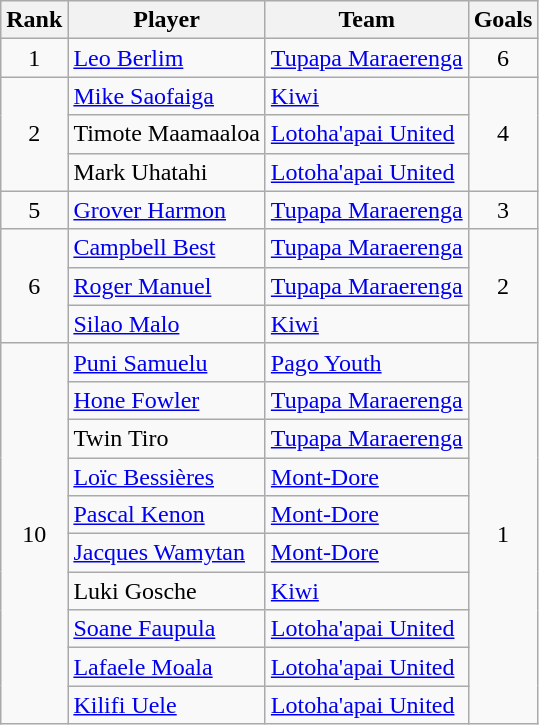<table class="wikitable">
<tr>
<th>Rank</th>
<th>Player</th>
<th>Team</th>
<th>Goals</th>
</tr>
<tr>
<td align=center>1</td>
<td> <a href='#'>Leo Berlim</a></td>
<td> <a href='#'>Tupapa Maraerenga</a></td>
<td align=center>6</td>
</tr>
<tr>
<td align=center rowspan=3>2</td>
<td> <a href='#'>Mike Saofaiga</a></td>
<td> <a href='#'>Kiwi</a></td>
<td align=center rowspan=3>4</td>
</tr>
<tr>
<td> Timote Maamaaloa</td>
<td> <a href='#'>Lotoha'apai United</a></td>
</tr>
<tr>
<td> Mark Uhatahi</td>
<td> <a href='#'>Lotoha'apai United</a></td>
</tr>
<tr>
<td align=center>5</td>
<td> <a href='#'>Grover Harmon</a></td>
<td> <a href='#'>Tupapa Maraerenga</a></td>
<td align=center>3</td>
</tr>
<tr>
<td align=center rowspan=3>6</td>
<td> <a href='#'>Campbell Best</a></td>
<td> <a href='#'>Tupapa Maraerenga</a></td>
<td align=center rowspan=3>2</td>
</tr>
<tr>
<td> <a href='#'>Roger Manuel</a></td>
<td> <a href='#'>Tupapa Maraerenga</a></td>
</tr>
<tr>
<td> <a href='#'>Silao Malo</a></td>
<td> <a href='#'>Kiwi</a></td>
</tr>
<tr>
<td align=center rowspan=10>10</td>
<td> <a href='#'>Puni Samuelu</a></td>
<td> <a href='#'>Pago Youth</a></td>
<td align=center rowspan=10>1</td>
</tr>
<tr>
<td> <a href='#'>Hone Fowler</a></td>
<td> <a href='#'>Tupapa Maraerenga</a></td>
</tr>
<tr>
<td> Twin Tiro</td>
<td> <a href='#'>Tupapa Maraerenga</a></td>
</tr>
<tr>
<td> <a href='#'>Loïc Bessières</a></td>
<td> <a href='#'>Mont-Dore</a></td>
</tr>
<tr>
<td> <a href='#'>Pascal Kenon</a></td>
<td> <a href='#'>Mont-Dore</a></td>
</tr>
<tr>
<td> <a href='#'>Jacques Wamytan</a></td>
<td> <a href='#'>Mont-Dore</a></td>
</tr>
<tr>
<td> Luki Gosche</td>
<td> <a href='#'>Kiwi</a></td>
</tr>
<tr>
<td> <a href='#'>Soane Faupula</a></td>
<td> <a href='#'>Lotoha'apai United</a></td>
</tr>
<tr>
<td> <a href='#'>Lafaele Moala</a></td>
<td> <a href='#'>Lotoha'apai United</a></td>
</tr>
<tr>
<td> <a href='#'>Kilifi Uele</a></td>
<td> <a href='#'>Lotoha'apai United</a></td>
</tr>
</table>
